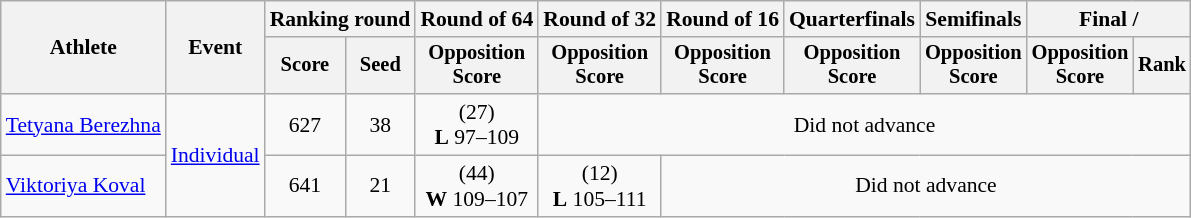<table class="wikitable" style="font-size:90%">
<tr>
<th rowspan="2">Athlete</th>
<th rowspan="2">Event</th>
<th colspan="2">Ranking round</th>
<th>Round of 64</th>
<th>Round of 32</th>
<th>Round of 16</th>
<th>Quarterfinals</th>
<th>Semifinals</th>
<th colspan="2">Final / </th>
</tr>
<tr style="font-size:95%">
<th>Score</th>
<th>Seed</th>
<th>Opposition<br>Score</th>
<th>Opposition<br>Score</th>
<th>Opposition<br>Score</th>
<th>Opposition<br>Score</th>
<th>Opposition<br>Score</th>
<th>Opposition<br>Score</th>
<th>Rank</th>
</tr>
<tr align=center>
<td align=left><a href='#'>Tetyana Berezhna</a></td>
<td align=left rowspan=2><a href='#'>Individual</a></td>
<td>627</td>
<td>38</td>
<td> (27)<br><strong>L</strong> 97–109</td>
<td colspan=6>Did not advance</td>
</tr>
<tr align=center>
<td align=left><a href='#'>Viktoriya Koval</a></td>
<td>641</td>
<td>21</td>
<td> (44)<br><strong>W</strong> 109–107</td>
<td> (12)<br><strong>L</strong> 105–111</td>
<td colspan=5>Did not advance</td>
</tr>
</table>
